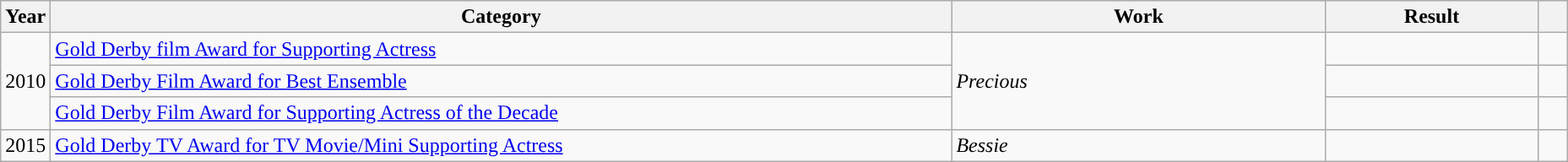<table class="wikitable">
<tr>
<th scope="col" style="width:1em;">Year</th>
<th scope="col" style="width:44em;">Category</th>
<th scope="col" style="width:18em;">Work</th>
<th scope="col" style="width:10em;">Result</th>
<th class="unsortable" style="width:1em;"></th>
</tr>
<tr>
<td rowspan="3">2010</td>
<td><a href='#'>Gold Derby film Award for Supporting Actress</a></td>
<td rowspan="3"><em>Precious</em></td>
<td></td>
<td></td>
</tr>
<tr>
<td><a href='#'>Gold Derby Film Award for Best Ensemble</a> </td>
<td></td>
<td></td>
</tr>
<tr>
<td><a href='#'>Gold Derby Film Award for Supporting Actress of the Decade</a></td>
<td></td>
<td></td>
</tr>
<tr>
<td>2015</td>
<td><a href='#'>Gold Derby TV Award for TV Movie/Mini Supporting Actress</a> </td>
<td><em>Bessie</em></td>
<td></td>
<td></td>
</tr>
</table>
